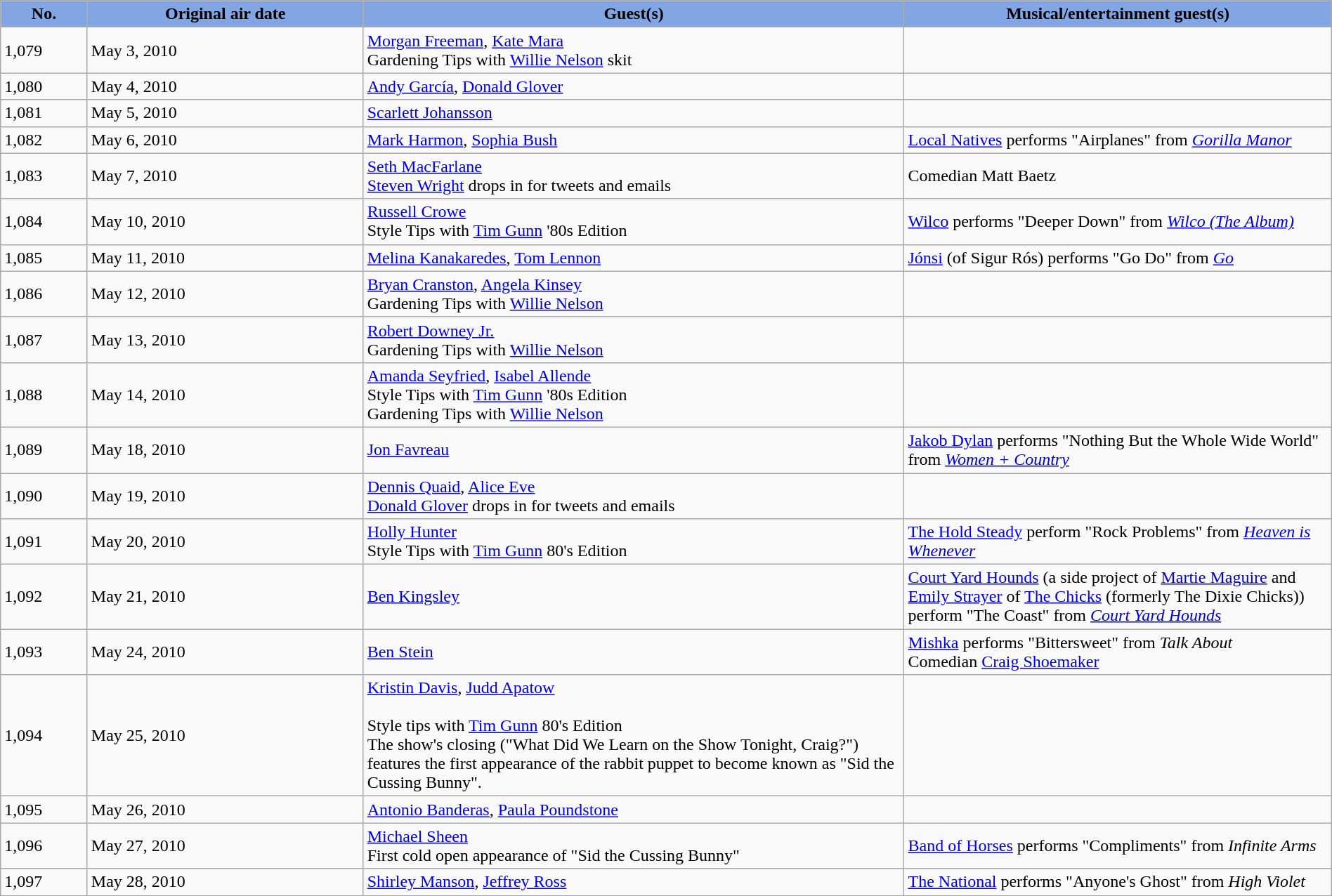<table class="wikitable plainrowheaders" style="width:100%;">
<tr>
<th style="width:50px; background:#81a6e3;">No.</th>
<th style="width:175px; background:#81a6e3;">Original air date</th>
<th style="width:350px; background:#81a6e3;">Guest(s)</th>
<th style="width:275px; background:#81a6e3;">Musical/entertainment guest(s)</th>
</tr>
<tr>
<td>1,079</td>
<td>May 3, 2010</td>
<td><a href='#'>Morgan Freeman</a>, <a href='#'>Kate Mara</a><br>Gardening Tips with <a href='#'>Willie Nelson</a> skit</td>
<td></td>
</tr>
<tr>
<td>1,080</td>
<td>May 4, 2010</td>
<td><a href='#'>Andy García</a>, <a href='#'>Donald Glover</a></td>
<td></td>
</tr>
<tr>
<td>1,081</td>
<td>May 5, 2010</td>
<td><a href='#'>Scarlett Johansson</a></td>
<td></td>
</tr>
<tr>
<td>1,082</td>
<td>May 6, 2010</td>
<td><a href='#'>Mark Harmon</a>, <a href='#'>Sophia Bush</a></td>
<td><a href='#'>Local Natives</a> performs "Airplanes" from <em><a href='#'>Gorilla Manor</a></em></td>
</tr>
<tr>
<td>1,083</td>
<td>May 7, 2010</td>
<td><a href='#'>Seth MacFarlane</a><br><a href='#'>Steven Wright</a> drops in for tweets and emails</td>
<td>Comedian Matt Baetz</td>
</tr>
<tr>
<td>1,084</td>
<td>May 10, 2010</td>
<td><a href='#'>Russell Crowe</a><br>Style Tips with <a href='#'>Tim Gunn</a> '80s Edition</td>
<td><a href='#'>Wilco</a> performs "Deeper Down" from <em><a href='#'>Wilco (The Album)</a></em></td>
</tr>
<tr>
<td>1,085</td>
<td>May 11, 2010</td>
<td><a href='#'>Melina Kanakaredes</a>, <a href='#'>Tom Lennon</a></td>
<td><a href='#'>Jónsi</a> (of Sigur Rós) performs "Go Do" from <em><a href='#'>Go</a></em></td>
</tr>
<tr>
<td>1,086</td>
<td>May 12, 2010</td>
<td><a href='#'>Bryan Cranston</a>, <a href='#'>Angela Kinsey</a><br>Gardening Tips with <a href='#'>Willie Nelson</a></td>
<td></td>
</tr>
<tr>
<td>1,087</td>
<td>May 13, 2010</td>
<td><a href='#'>Robert Downey Jr.</a><br>Gardening Tips with <a href='#'>Willie Nelson</a></td>
<td></td>
</tr>
<tr>
<td>1,088</td>
<td>May 14, 2010</td>
<td><a href='#'>Amanda Seyfried</a>, <a href='#'>Isabel Allende</a><br>Style Tips with <a href='#'>Tim Gunn</a> '80s Edition<br>Gardening Tips with <a href='#'>Willie Nelson</a></td>
<td></td>
</tr>
<tr>
<td>1,089</td>
<td>May 18, 2010</td>
<td><a href='#'>Jon Favreau</a></td>
<td><a href='#'>Jakob Dylan</a> performs "Nothing But the Whole Wide World" from <em><a href='#'>Women + Country</a></em></td>
</tr>
<tr>
<td>1,090</td>
<td>May 19, 2010</td>
<td><a href='#'>Dennis Quaid</a>, <a href='#'>Alice Eve</a><br><a href='#'>Donald Glover</a> drops in for tweets and emails</td>
<td></td>
</tr>
<tr>
<td>1,091</td>
<td>May 20, 2010</td>
<td><a href='#'>Holly Hunter</a><br>Style Tips with <a href='#'>Tim Gunn</a> 80's Edition</td>
<td><a href='#'>The Hold Steady</a> perform "Rock Problems" from <em><a href='#'>Heaven is Whenever</a></em></td>
</tr>
<tr>
<td>1,092</td>
<td>May 21, 2010</td>
<td><a href='#'>Ben Kingsley</a></td>
<td><a href='#'>Court Yard Hounds</a> (a side project of <a href='#'>Martie Maguire</a> and <a href='#'>Emily Strayer</a> of <a href='#'>The Chicks</a> (formerly The Dixie Chicks)) perform "The Coast" from <em><a href='#'>Court Yard Hounds</a></em></td>
</tr>
<tr>
<td>1,093</td>
<td>May 24, 2010</td>
<td><a href='#'>Ben Stein</a></td>
<td><a href='#'>Mishka</a> performs "Bittersweet" from <em>Talk About</em><br>Comedian <a href='#'>Craig Shoemaker</a></td>
</tr>
<tr>
<td>1,094</td>
<td>May 25, 2010</td>
<td><a href='#'>Kristin Davis</a>, <a href='#'>Judd Apatow</a><br><br>Style tips with <a href='#'>Tim Gunn</a> 80's Edition<br>The show's closing ("What Did We Learn on the Show Tonight, Craig?") features the first appearance of the rabbit puppet to become known as "Sid the Cussing Bunny".</td>
<td></td>
</tr>
<tr>
<td>1,095</td>
<td>May 26, 2010</td>
<td><a href='#'>Antonio Banderas</a>, <a href='#'>Paula Poundstone</a></td>
<td></td>
</tr>
<tr>
<td>1,096</td>
<td>May 27, 2010</td>
<td><a href='#'>Michael Sheen</a><br>First cold open appearance of "Sid the Cussing Bunny"</td>
<td><a href='#'>Band of Horses</a> performs "Compliments" from <em>Infinite Arms</em></td>
</tr>
<tr>
<td>1,097</td>
<td>May 28, 2010</td>
<td><a href='#'>Shirley Manson</a>, <a href='#'>Jeffrey Ross</a></td>
<td><a href='#'>The National</a> performs "Anyone's Ghost" from <em>High Violet</em></td>
</tr>
</table>
